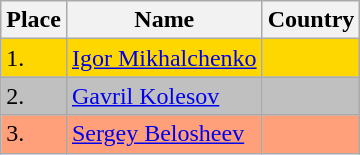<table class="wikitable">
<tr>
<th>Place</th>
<th>Name</th>
<th>Country</th>
</tr>
<tr bgcolor="gold">
<td>1.</td>
<td><a href='#'>Igor Mikhalchenko</a></td>
<td></td>
</tr>
<tr bgcolor="silver">
<td>2.</td>
<td><a href='#'>Gavril Kolesov</a></td>
<td></td>
</tr>
<tr bgcolor="lightsalmon">
<td>3.</td>
<td><a href='#'>Sergey Belosheev</a></td>
<td></td>
</tr>
</table>
